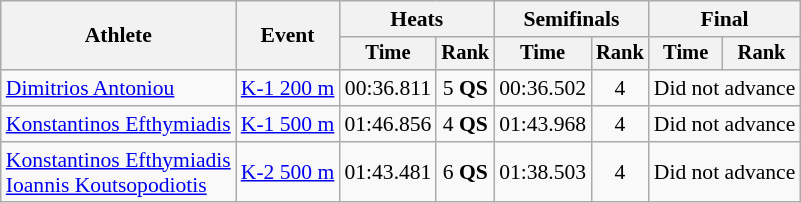<table class=wikitable style="font-size:90%;">
<tr>
<th rowspan=2>Athlete</th>
<th rowspan=2>Event</th>
<th colspan=2>Heats</th>
<th colspan=2>Semifinals</th>
<th colspan=2>Final</th>
</tr>
<tr style="font-size:95%">
<th>Time</th>
<th>Rank</th>
<th>Time</th>
<th>Rank</th>
<th>Time</th>
<th>Rank</th>
</tr>
<tr align=center>
<td align=left><a href='#'>Dimitrios Antoniou</a></td>
<td align=left><a href='#'>K-1 200 m</a></td>
<td>00:36.811</td>
<td>5 <strong>QS</strong></td>
<td>00:36.502</td>
<td>4</td>
<td colspan=2>Did not advance</td>
</tr>
<tr align=center>
<td align=left><a href='#'>Konstantinos Efthymiadis</a></td>
<td align=left><a href='#'>K-1 500 m</a></td>
<td>01:46.856</td>
<td>4 <strong>QS</strong></td>
<td>01:43.968</td>
<td>4</td>
<td colspan=2>Did not advance</td>
</tr>
<tr align=center>
<td align=left><a href='#'>Konstantinos Efthymiadis</a><br><a href='#'>Ioannis Koutsopodiotis</a></td>
<td align=left><a href='#'>K-2 500 m</a></td>
<td>01:43.481</td>
<td>6 <strong>QS</strong></td>
<td>01:38.503</td>
<td>4</td>
<td colspan=2>Did not advance</td>
</tr>
</table>
